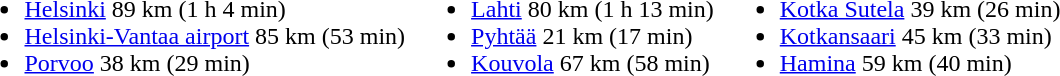<table>
<tr valign="top">
<td><br><ul><li><a href='#'>Helsinki</a> 89 km (1 h 4 min)</li><li><a href='#'>Helsinki-Vantaa airport</a> 85 km (53 min)</li><li><a href='#'>Porvoo</a> 38 km (29 min)</li></ul></td>
<td><br><ul><li><a href='#'>Lahti</a> 80 km (1 h 13 min)</li><li><a href='#'>Pyhtää</a> 21 km (17 min)</li><li><a href='#'>Kouvola</a> 67 km (58 min)</li></ul></td>
<td><br><ul><li><a href='#'>Kotka Sutela</a> 39 km (26 min)</li><li><a href='#'>Kotkansaari</a> 45 km (33 min)</li><li><a href='#'>Hamina</a> 59 km (40 min)</li></ul></td>
</tr>
</table>
